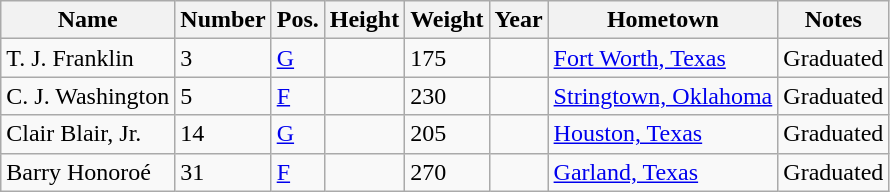<table class="wikitable sortable" border="1">
<tr>
<th>Name</th>
<th>Number</th>
<th>Pos.</th>
<th>Height</th>
<th>Weight</th>
<th>Year</th>
<th>Hometown</th>
<th class="unsortable">Notes</th>
</tr>
<tr>
<td>T. J. Franklin</td>
<td>3</td>
<td><a href='#'>G</a></td>
<td></td>
<td>175</td>
<td></td>
<td><a href='#'>Fort Worth, Texas</a></td>
<td>Graduated</td>
</tr>
<tr>
<td>C. J. Washington</td>
<td>5</td>
<td><a href='#'>F</a></td>
<td></td>
<td>230</td>
<td></td>
<td><a href='#'>Stringtown, Oklahoma</a></td>
<td>Graduated</td>
</tr>
<tr>
<td>Clair Blair, Jr.</td>
<td>14</td>
<td><a href='#'>G</a></td>
<td></td>
<td>205</td>
<td></td>
<td><a href='#'>Houston, Texas</a></td>
<td>Graduated</td>
</tr>
<tr>
<td>Barry Honoroé</td>
<td>31</td>
<td><a href='#'>F</a></td>
<td></td>
<td>270</td>
<td></td>
<td><a href='#'>Garland, Texas</a></td>
<td>Graduated</td>
</tr>
</table>
